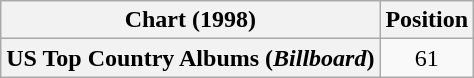<table class="wikitable plainrowheaders" style="text-align:center">
<tr>
<th scope="col">Chart (1998)</th>
<th scope="col">Position</th>
</tr>
<tr>
<th scope="row">US Top Country Albums (<em>Billboard</em>)</th>
<td>61</td>
</tr>
</table>
